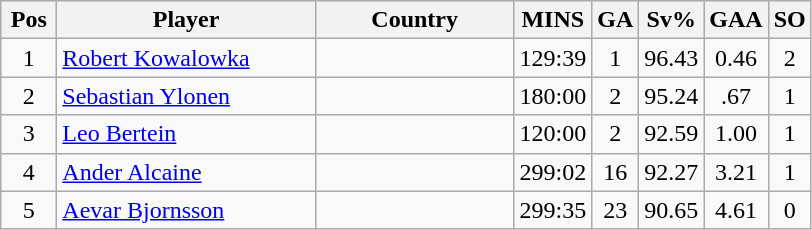<table class="wikitable sortable" style="text-align: center;">
<tr>
<th width=30>Pos</th>
<th width=165>Player</th>
<th width=125>Country</th>
<th width=20>MINS</th>
<th width=20>GA</th>
<th width=20>Sv%</th>
<th width=20>GAA</th>
<th width=20>SO</th>
</tr>
<tr>
<td>1</td>
<td align=left><a href='#'>Robert Kowalowka</a></td>
<td align=left></td>
<td>129:39</td>
<td>1</td>
<td>96.43</td>
<td>0.46</td>
<td>2</td>
</tr>
<tr>
<td>2</td>
<td align=left><a href='#'>Sebastian Ylonen</a></td>
<td align=left></td>
<td>180:00</td>
<td>2</td>
<td>95.24</td>
<td>.67</td>
<td>1</td>
</tr>
<tr>
<td>3</td>
<td align=left><a href='#'>Leo Bertein</a></td>
<td align=left></td>
<td>120:00</td>
<td>2</td>
<td>92.59</td>
<td>1.00</td>
<td>1</td>
</tr>
<tr>
<td>4</td>
<td align=left><a href='#'>Ander Alcaine</a></td>
<td align=left></td>
<td>299:02</td>
<td>16</td>
<td>92.27</td>
<td>3.21</td>
<td>1</td>
</tr>
<tr>
<td>5</td>
<td align=left><a href='#'>Aevar Bjornsson</a></td>
<td align=left></td>
<td>299:35</td>
<td>23</td>
<td>90.65</td>
<td>4.61</td>
<td>0</td>
</tr>
</table>
